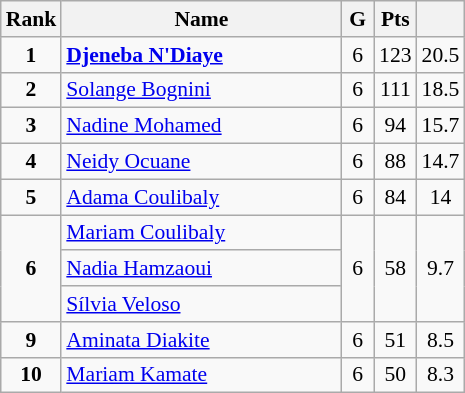<table class="wikitable" style="text-align:center; font-size:90%;">
<tr>
<th width=10px>Rank</th>
<th width=180px>Name</th>
<th width=15px>G</th>
<th width=10px>Pts</th>
<th width=10px></th>
</tr>
<tr>
<td><strong>1</strong></td>
<td align=left> <strong><a href='#'>Djeneba N'Diaye</a></strong></td>
<td>6</td>
<td>123</td>
<td>20.5</td>
</tr>
<tr>
<td><strong>2</strong></td>
<td align=left> <a href='#'>Solange Bognini</a></td>
<td>6</td>
<td>111</td>
<td>18.5</td>
</tr>
<tr>
<td><strong>3</strong></td>
<td align=left> <a href='#'>Nadine Mohamed</a></td>
<td>6</td>
<td>94</td>
<td>15.7</td>
</tr>
<tr>
<td><strong>4</strong></td>
<td align=left> <a href='#'>Neidy Ocuane</a></td>
<td>6</td>
<td>88</td>
<td>14.7</td>
</tr>
<tr>
<td><strong>5</strong></td>
<td align=left> <a href='#'>Adama Coulibaly</a></td>
<td>6</td>
<td>84</td>
<td>14</td>
</tr>
<tr>
<td rowspan=3><strong>6</strong></td>
<td align=left> <a href='#'>Mariam Coulibaly</a></td>
<td rowspan=3>6</td>
<td rowspan=3>58</td>
<td rowspan=3>9.7</td>
</tr>
<tr>
<td align=left> <a href='#'>Nadia Hamzaoui</a></td>
</tr>
<tr>
<td align=left> <a href='#'>Sílvia Veloso</a></td>
</tr>
<tr>
<td><strong>9</strong></td>
<td align=left> <a href='#'>Aminata Diakite</a></td>
<td>6</td>
<td>51</td>
<td>8.5</td>
</tr>
<tr>
<td><strong>10</strong></td>
<td align=left> <a href='#'>Mariam Kamate</a></td>
<td>6</td>
<td>50</td>
<td>8.3</td>
</tr>
</table>
